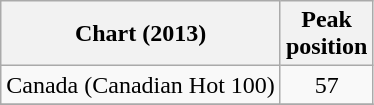<table class="wikitable">
<tr>
<th>Chart (2013)</th>
<th>Peak <br> position</th>
</tr>
<tr>
<td>Canada (Canadian Hot 100)</td>
<td align="center">57</td>
</tr>
<tr>
</tr>
</table>
